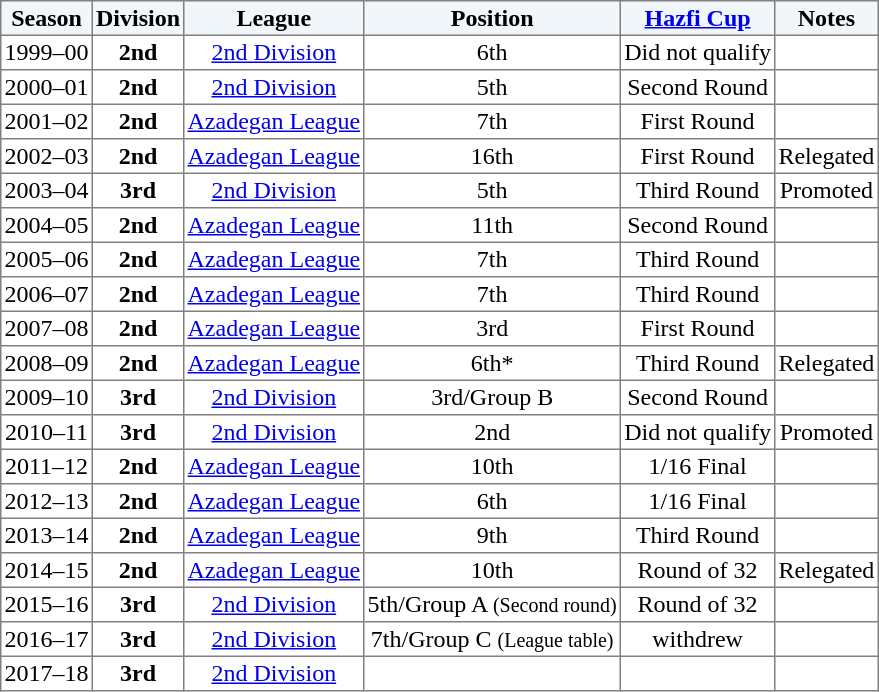<table border="1" cellpadding="2" style="border-collapse:collapse; text-align:center; font-size:normal;">
<tr style="background:#f0f6fa;">
<th>Season</th>
<th>Division</th>
<th>League</th>
<th>Position</th>
<th><a href='#'>Hazfi Cup</a></th>
<th>Notes</th>
</tr>
<tr>
<td>1999–00</td>
<th>2nd</th>
<td><a href='#'>2nd Division</a></td>
<td>6th</td>
<td>Did not qualify</td>
<td></td>
</tr>
<tr>
<td>2000–01</td>
<th>2nd</th>
<td><a href='#'>2nd Division</a></td>
<td>5th</td>
<td>Second Round</td>
<td></td>
</tr>
<tr>
<td>2001–02</td>
<th>2nd</th>
<td><a href='#'>Azadegan League</a></td>
<td>7th</td>
<td>First Round</td>
<td></td>
</tr>
<tr>
<td>2002–03</td>
<th>2nd</th>
<td><a href='#'>Azadegan League</a></td>
<td>16th</td>
<td>First Round</td>
<td>Relegated</td>
</tr>
<tr>
<td>2003–04</td>
<th>3rd</th>
<td><a href='#'>2nd Division</a></td>
<td>5th</td>
<td>Third Round</td>
<td>Promoted</td>
</tr>
<tr>
<td>2004–05</td>
<th>2nd</th>
<td><a href='#'>Azadegan League</a></td>
<td>11th</td>
<td>Second Round</td>
<td></td>
</tr>
<tr>
<td>2005–06</td>
<th>2nd</th>
<td><a href='#'>Azadegan League</a></td>
<td>7th</td>
<td>Third Round</td>
<td></td>
</tr>
<tr>
<td>2006–07</td>
<th>2nd</th>
<td><a href='#'>Azadegan League</a></td>
<td>7th</td>
<td>Third Round</td>
<td></td>
</tr>
<tr>
<td>2007–08</td>
<th>2nd</th>
<td><a href='#'>Azadegan League</a></td>
<td>3rd</td>
<td>First Round</td>
<td></td>
</tr>
<tr>
<td>2008–09</td>
<th>2nd</th>
<td><a href='#'>Azadegan League</a></td>
<td>6th*</td>
<td>Third Round</td>
<td>Relegated</td>
</tr>
<tr>
<td>2009–10</td>
<th>3rd</th>
<td><a href='#'>2nd Division</a></td>
<td>3rd/Group B</td>
<td>Second Round</td>
<td></td>
</tr>
<tr>
<td>2010–11</td>
<th>3rd</th>
<td><a href='#'>2nd Division</a></td>
<td>2nd</td>
<td>Did not qualify</td>
<td>Promoted</td>
</tr>
<tr>
<td>2011–12</td>
<th>2nd</th>
<td><a href='#'>Azadegan League</a></td>
<td>10th</td>
<td>1/16 Final</td>
<td></td>
</tr>
<tr>
<td>2012–13</td>
<th>2nd</th>
<td><a href='#'>Azadegan League</a></td>
<td>6th</td>
<td>1/16 Final</td>
<td></td>
</tr>
<tr>
<td>2013–14</td>
<th>2nd</th>
<td><a href='#'>Azadegan League</a></td>
<td>9th</td>
<td>Third Round</td>
<td></td>
</tr>
<tr>
<td>2014–15</td>
<th>2nd</th>
<td><a href='#'>Azadegan League</a></td>
<td>10th</td>
<td>Round of 32</td>
<td>Relegated</td>
</tr>
<tr>
<td>2015–16</td>
<th>3rd</th>
<td><a href='#'>2nd Division</a></td>
<td>5th/Group A <small>(Second round)</small></td>
<td>Round of 32</td>
<td></td>
</tr>
<tr>
<td>2016–17</td>
<th>3rd</th>
<td><a href='#'>2nd Division</a></td>
<td>7th/Group C <small>(League table)</small></td>
<td>withdrew</td>
<td></td>
</tr>
<tr>
<td>2017–18</td>
<th>3rd</th>
<td><a href='#'>2nd Division</a></td>
<td></td>
<td></td>
<td></td>
</tr>
</table>
